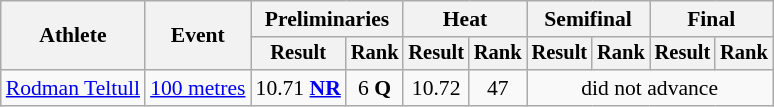<table class="wikitable" style="font-size:90%">
<tr>
<th rowspan="2">Athlete</th>
<th rowspan="2">Event</th>
<th colspan="2">Preliminaries</th>
<th colspan="2">Heat</th>
<th colspan="2">Semifinal</th>
<th colspan="2">Final</th>
</tr>
<tr style="font-size:95%">
<th>Result</th>
<th>Rank</th>
<th>Result</th>
<th>Rank</th>
<th>Result</th>
<th>Rank</th>
<th>Result</th>
<th>Rank</th>
</tr>
<tr style=text-align:center>
<td style=text-align:left><a href='#'>Rodman Teltull</a></td>
<td style=text-align:left><a href='#'>100 metres</a></td>
<td>10.71 <strong><a href='#'>NR</a></strong></td>
<td>6 <strong>Q</strong></td>
<td>10.72</td>
<td>47</td>
<td colspan=4>did not advance</td>
</tr>
</table>
